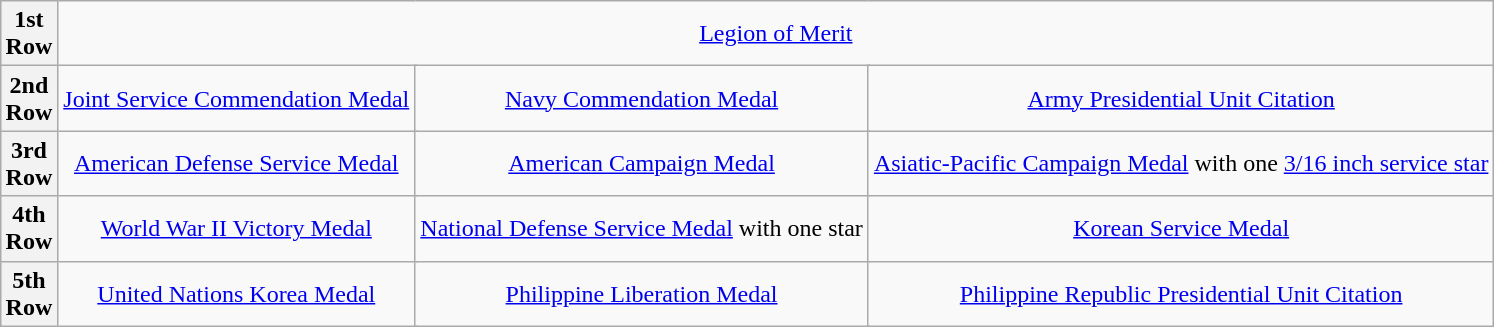<table class="wikitable" style="margin:1em auto; text-align:center;">
<tr>
<th>1st<br>Row</th>
<td colspan="14"><a href='#'>Legion of Merit</a></td>
</tr>
<tr>
<th>2nd<br>Row</th>
<td colspan="4"><a href='#'>Joint Service Commendation Medal</a></td>
<td colspan="4"><a href='#'>Navy Commendation Medal</a></td>
<td colspan="4"><a href='#'>Army Presidential Unit Citation</a></td>
</tr>
<tr>
<th>3rd<br>Row</th>
<td colspan="4"><a href='#'>American Defense Service Medal</a></td>
<td colspan="4"><a href='#'>American Campaign Medal</a></td>
<td colspan="4"><a href='#'>Asiatic-Pacific Campaign Medal</a> with one <a href='#'>3/16 inch service star</a></td>
</tr>
<tr>
<th>4th<br>Row</th>
<td colspan="4"><a href='#'>World War II Victory Medal</a></td>
<td colspan="4"><a href='#'>National Defense Service Medal</a> with one star</td>
<td colspan="4"><a href='#'>Korean Service Medal</a></td>
</tr>
<tr>
<th>5th<br>Row</th>
<td colspan="4"><a href='#'>United Nations Korea Medal</a></td>
<td colspan="4"><a href='#'>Philippine Liberation Medal</a></td>
<td colspan="4"><a href='#'>Philippine Republic Presidential Unit Citation</a></td>
</tr>
</table>
